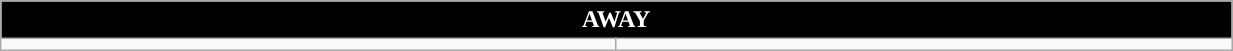<table class="wikitable collapsible collapsed" style="width:65%">
<tr>
<th colspan=6 ! style="color:white; background:black">AWAY</th>
</tr>
<tr>
<td></td>
<td></td>
</tr>
</table>
